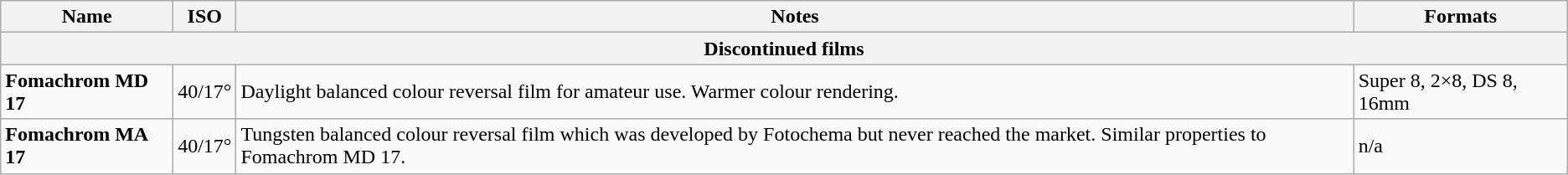<table class="wikitable">
<tr>
<th>Name</th>
<th>ISO</th>
<th>Notes</th>
<th>Formats</th>
</tr>
<tr>
<th colspan="4">Discontinued films</th>
</tr>
<tr>
<td><strong>Fomachrom MD 17</strong></td>
<td>40/17°</td>
<td>Daylight balanced colour reversal film for amateur use. Warmer colour rendering.</td>
<td>Super 8, 2×8, DS 8, 16mm</td>
</tr>
<tr>
<td><strong>Fomachrom MA 17</strong></td>
<td>40/17°</td>
<td>Tungsten balanced colour reversal film which was developed by Fotochema but never reached the market. Similar properties to Fomachrom MD 17.</td>
<td>n/a</td>
</tr>
</table>
